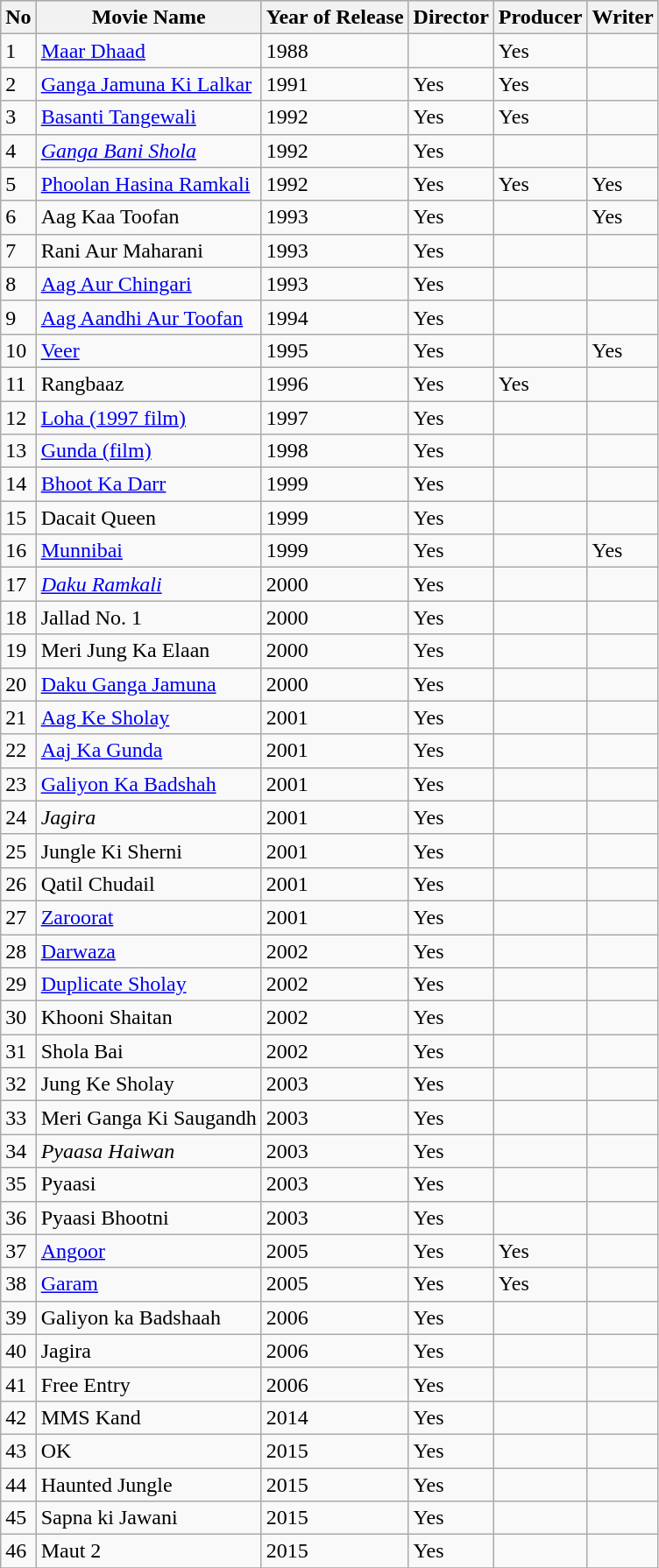<table class="wikitable sortable">
<tr style="background:#ccc; align:center,">
<th>No</th>
<th>Movie Name</th>
<th>Year of Release</th>
<th>Director</th>
<th>Producer</th>
<th>Writer</th>
</tr>
<tr>
<td>1</td>
<td><a href='#'>Maar Dhaad</a></td>
<td>1988</td>
<td></td>
<td>Yes</td>
<td></td>
</tr>
<tr>
<td>2</td>
<td><a href='#'>Ganga Jamuna Ki Lalkar</a></td>
<td>1991</td>
<td>Yes</td>
<td>Yes</td>
<td></td>
</tr>
<tr>
<td>3</td>
<td><a href='#'>Basanti Tangewali</a></td>
<td>1992</td>
<td>Yes</td>
<td>Yes</td>
<td></td>
</tr>
<tr>
<td>4</td>
<td><em><a href='#'>Ganga Bani Shola</a></em></td>
<td>1992</td>
<td>Yes</td>
<td></td>
<td></td>
</tr>
<tr>
<td>5</td>
<td><a href='#'>Phoolan Hasina Ramkali</a></td>
<td>1992</td>
<td>Yes</td>
<td>Yes</td>
<td>Yes</td>
</tr>
<tr>
<td>6</td>
<td>Aag Kaa Toofan</td>
<td>1993</td>
<td>Yes</td>
<td></td>
<td>Yes</td>
</tr>
<tr>
<td>7</td>
<td>Rani Aur Maharani</td>
<td>1993</td>
<td>Yes</td>
<td></td>
<td></td>
</tr>
<tr>
<td>8</td>
<td><a href='#'>Aag Aur Chingari</a></td>
<td>1993</td>
<td>Yes</td>
<td></td>
<td></td>
</tr>
<tr>
<td>9</td>
<td><a href='#'>Aag Aandhi Aur Toofan</a></td>
<td>1994</td>
<td>Yes</td>
<td></td>
<td></td>
</tr>
<tr>
<td>10</td>
<td><a href='#'>Veer</a></td>
<td>1995</td>
<td>Yes</td>
<td></td>
<td>Yes</td>
</tr>
<tr>
<td>11</td>
<td>Rangbaaz</td>
<td>1996</td>
<td>Yes</td>
<td>Yes</td>
<td></td>
</tr>
<tr>
<td>12</td>
<td><a href='#'>Loha (1997 film)</a></td>
<td>1997</td>
<td>Yes</td>
<td></td>
<td></td>
</tr>
<tr>
<td>13</td>
<td><a href='#'>Gunda (film)</a></td>
<td>1998</td>
<td>Yes</td>
<td></td>
<td></td>
</tr>
<tr>
<td>14</td>
<td><a href='#'>Bhoot Ka Darr</a></td>
<td>1999</td>
<td>Yes</td>
<td></td>
<td></td>
</tr>
<tr>
<td>15</td>
<td>Dacait Queen</td>
<td>1999</td>
<td>Yes</td>
<td></td>
<td></td>
</tr>
<tr>
<td>16</td>
<td><a href='#'>Munnibai</a></td>
<td>1999</td>
<td>Yes</td>
<td></td>
<td>Yes</td>
</tr>
<tr>
<td>17</td>
<td><em><a href='#'>Daku Ramkali</a></em></td>
<td>2000</td>
<td>Yes</td>
<td></td>
<td></td>
</tr>
<tr>
<td>18</td>
<td>Jallad No. 1</td>
<td>2000</td>
<td>Yes</td>
<td></td>
<td></td>
</tr>
<tr>
<td>19</td>
<td>Meri Jung Ka Elaan</td>
<td>2000</td>
<td>Yes</td>
<td></td>
<td></td>
</tr>
<tr>
<td>20</td>
<td><a href='#'>Daku Ganga Jamuna</a></td>
<td>2000</td>
<td>Yes</td>
<td></td>
<td></td>
</tr>
<tr>
<td>21</td>
<td><a href='#'>Aag Ke Sholay</a></td>
<td>2001</td>
<td>Yes</td>
<td></td>
<td></td>
</tr>
<tr>
<td>22</td>
<td><a href='#'>Aaj Ka Gunda</a></td>
<td>2001</td>
<td>Yes</td>
<td></td>
<td></td>
</tr>
<tr>
<td>23</td>
<td><a href='#'>Galiyon Ka Badshah</a></td>
<td>2001</td>
<td>Yes</td>
<td></td>
<td></td>
</tr>
<tr>
<td>24</td>
<td><em>Jagira</em></td>
<td>2001</td>
<td>Yes</td>
<td></td>
<td></td>
</tr>
<tr>
<td>25</td>
<td>Jungle Ki Sherni</td>
<td>2001</td>
<td>Yes</td>
<td></td>
<td></td>
</tr>
<tr>
<td>26</td>
<td>Qatil Chudail</td>
<td>2001</td>
<td>Yes</td>
<td></td>
<td></td>
</tr>
<tr>
<td>27</td>
<td><a href='#'>Zaroorat</a></td>
<td>2001</td>
<td>Yes</td>
<td></td>
<td></td>
</tr>
<tr>
<td>28</td>
<td><a href='#'>Darwaza</a></td>
<td>2002</td>
<td>Yes</td>
<td></td>
<td></td>
</tr>
<tr>
<td>29</td>
<td><a href='#'>Duplicate Sholay</a></td>
<td>2002</td>
<td>Yes</td>
<td></td>
<td></td>
</tr>
<tr>
<td>30</td>
<td>Khooni Shaitan</td>
<td>2002</td>
<td>Yes</td>
<td></td>
<td></td>
</tr>
<tr>
<td>31</td>
<td>Shola Bai</td>
<td>2002</td>
<td>Yes</td>
<td></td>
<td></td>
</tr>
<tr>
<td>32</td>
<td>Jung Ke Sholay</td>
<td>2003</td>
<td>Yes</td>
<td></td>
<td></td>
</tr>
<tr>
<td>33</td>
<td>Meri Ganga Ki Saugandh</td>
<td>2003</td>
<td>Yes</td>
<td></td>
<td></td>
</tr>
<tr>
<td>34</td>
<td><em>Pyaasa Haiwan</em></td>
<td>2003</td>
<td>Yes</td>
<td></td>
<td></td>
</tr>
<tr>
<td>35</td>
<td>Pyaasi</td>
<td>2003</td>
<td>Yes</td>
<td></td>
<td></td>
</tr>
<tr>
<td>36</td>
<td>Pyaasi Bhootni</td>
<td>2003</td>
<td>Yes</td>
<td></td>
<td></td>
</tr>
<tr>
<td>37</td>
<td><a href='#'>Angoor</a></td>
<td>2005</td>
<td>Yes</td>
<td>Yes</td>
<td></td>
</tr>
<tr>
<td>38</td>
<td><a href='#'>Garam</a></td>
<td>2005</td>
<td>Yes</td>
<td>Yes</td>
<td></td>
</tr>
<tr>
<td>39</td>
<td>Galiyon ka Badshaah</td>
<td>2006</td>
<td>Yes</td>
<td></td>
<td></td>
</tr>
<tr>
<td>40</td>
<td>Jagira</td>
<td>2006</td>
<td>Yes</td>
<td></td>
<td></td>
</tr>
<tr>
<td>41</td>
<td>Free Entry</td>
<td>2006</td>
<td>Yes</td>
<td></td>
<td></td>
</tr>
<tr>
<td>42</td>
<td>MMS Kand</td>
<td>2014</td>
<td>Yes</td>
<td></td>
<td></td>
</tr>
<tr>
<td>43</td>
<td>OK</td>
<td>2015</td>
<td>Yes</td>
<td></td>
<td></td>
</tr>
<tr>
<td>44</td>
<td>Haunted Jungle</td>
<td>2015</td>
<td>Yes</td>
<td></td>
<td></td>
</tr>
<tr>
<td>45</td>
<td>Sapna ki Jawani</td>
<td>2015</td>
<td>Yes</td>
<td></td>
<td></td>
</tr>
<tr>
<td>46</td>
<td>Maut 2</td>
<td>2015</td>
<td>Yes</td>
<td></td>
<td></td>
</tr>
<tr>
</tr>
</table>
